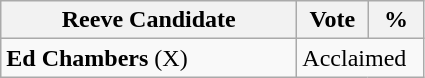<table class="wikitable">
<tr>
<th bgcolor="#DDDDFF" width="190px">Reeve Candidate</th>
<th bgcolor="#DDDDFF" width="40px">Vote</th>
<th bgcolor="#DDDDFF" width="30px">%</th>
</tr>
<tr>
<td><strong>Ed Chambers</strong> (X)</td>
<td colspan="2">Acclaimed</td>
</tr>
</table>
